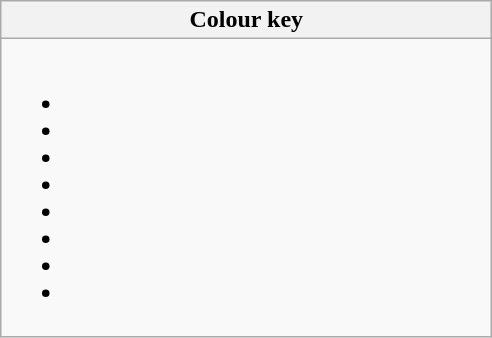<table class="wikitable">
<tr>
<th>Colour key</th>
</tr>
<tr>
<td style="max-width:20em; min-width: 20em; padding-top:0;"><br><ul><li></li><li></li><li></li><li></li><li></li><li></li><li></li><li></li></ul></td>
</tr>
</table>
